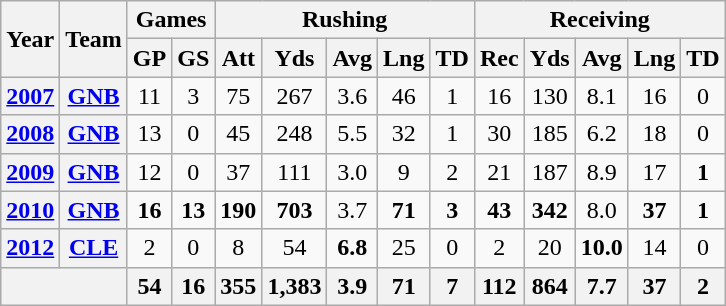<table class="wikitable" style="text-align:center;">
<tr>
<th rowspan="2">Year</th>
<th rowspan="2">Team</th>
<th colspan="2">Games</th>
<th colspan="5">Rushing</th>
<th colspan="5">Receiving</th>
</tr>
<tr>
<th>GP</th>
<th>GS</th>
<th>Att</th>
<th>Yds</th>
<th>Avg</th>
<th>Lng</th>
<th>TD</th>
<th>Rec</th>
<th>Yds</th>
<th>Avg</th>
<th>Lng</th>
<th>TD</th>
</tr>
<tr>
<th><a href='#'>2007</a></th>
<th><a href='#'>GNB</a></th>
<td>11</td>
<td>3</td>
<td>75</td>
<td>267</td>
<td>3.6</td>
<td>46</td>
<td>1</td>
<td>16</td>
<td>130</td>
<td>8.1</td>
<td>16</td>
<td>0</td>
</tr>
<tr>
<th><a href='#'>2008</a></th>
<th><a href='#'>GNB</a></th>
<td>13</td>
<td>0</td>
<td>45</td>
<td>248</td>
<td>5.5</td>
<td>32</td>
<td>1</td>
<td>30</td>
<td>185</td>
<td>6.2</td>
<td>18</td>
<td>0</td>
</tr>
<tr>
<th><a href='#'>2009</a></th>
<th><a href='#'>GNB</a></th>
<td>12</td>
<td>0</td>
<td>37</td>
<td>111</td>
<td>3.0</td>
<td>9</td>
<td>2</td>
<td>21</td>
<td>187</td>
<td>8.9</td>
<td>17</td>
<td><strong>1</strong></td>
</tr>
<tr>
<th><a href='#'>2010</a></th>
<th><a href='#'>GNB</a></th>
<td><strong>16</strong></td>
<td><strong>13</strong></td>
<td><strong>190</strong></td>
<td><strong>703</strong></td>
<td>3.7</td>
<td><strong>71</strong></td>
<td><strong>3</strong></td>
<td><strong>43</strong></td>
<td><strong>342</strong></td>
<td>8.0</td>
<td><strong>37</strong></td>
<td><strong>1</strong></td>
</tr>
<tr>
<th><a href='#'>2012</a></th>
<th><a href='#'>CLE</a></th>
<td>2</td>
<td>0</td>
<td>8</td>
<td>54</td>
<td><strong>6.8</strong></td>
<td>25</td>
<td>0</td>
<td>2</td>
<td>20</td>
<td><strong>10.0</strong></td>
<td>14</td>
<td>0</td>
</tr>
<tr>
<th colspan="2"></th>
<th>54</th>
<th>16</th>
<th>355</th>
<th>1,383</th>
<th>3.9</th>
<th>71</th>
<th>7</th>
<th>112</th>
<th>864</th>
<th>7.7</th>
<th>37</th>
<th>2</th>
</tr>
</table>
